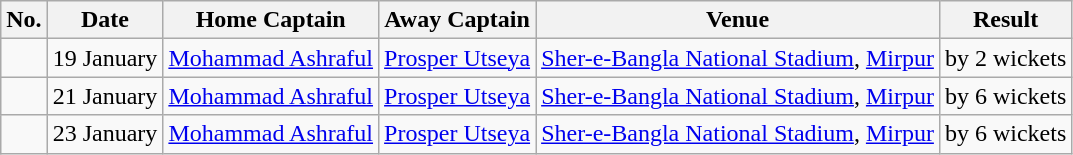<table class="wikitable">
<tr>
<th>No.</th>
<th>Date</th>
<th>Home Captain</th>
<th>Away Captain</th>
<th>Venue</th>
<th>Result</th>
</tr>
<tr>
<td></td>
<td>19 January</td>
<td><a href='#'>Mohammad Ashraful</a></td>
<td><a href='#'>Prosper Utseya</a></td>
<td><a href='#'>Sher-e-Bangla National Stadium</a>, <a href='#'>Mirpur</a></td>
<td> by 2 wickets</td>
</tr>
<tr>
<td></td>
<td>21 January</td>
<td><a href='#'>Mohammad Ashraful</a></td>
<td><a href='#'>Prosper Utseya</a></td>
<td><a href='#'>Sher-e-Bangla National Stadium</a>, <a href='#'>Mirpur</a></td>
<td> by 6 wickets</td>
</tr>
<tr>
<td></td>
<td>23 January</td>
<td><a href='#'>Mohammad Ashraful</a></td>
<td><a href='#'>Prosper Utseya</a></td>
<td><a href='#'>Sher-e-Bangla National Stadium</a>, <a href='#'>Mirpur</a></td>
<td> by 6 wickets</td>
</tr>
</table>
